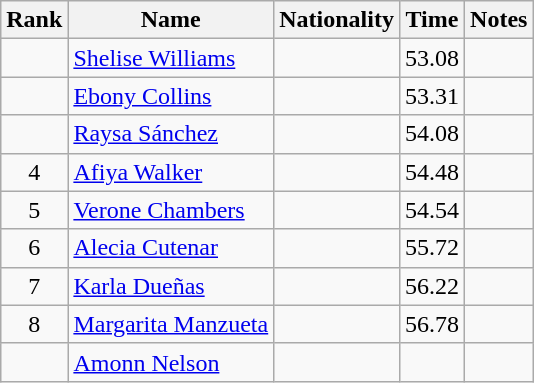<table class="wikitable sortable" style="text-align:center">
<tr>
<th>Rank</th>
<th>Name</th>
<th>Nationality</th>
<th>Time</th>
<th>Notes</th>
</tr>
<tr>
<td></td>
<td align=left><a href='#'>Shelise Williams</a></td>
<td align=left></td>
<td>53.08</td>
<td></td>
</tr>
<tr>
<td></td>
<td align=left><a href='#'>Ebony Collins</a></td>
<td align=left></td>
<td>53.31</td>
<td></td>
</tr>
<tr>
<td></td>
<td align=left><a href='#'>Raysa Sánchez</a></td>
<td align=left></td>
<td>54.08</td>
<td></td>
</tr>
<tr>
<td>4</td>
<td align=left><a href='#'>Afiya Walker</a></td>
<td align=left></td>
<td>54.48</td>
<td></td>
</tr>
<tr>
<td>5</td>
<td align=left><a href='#'>Verone Chambers</a></td>
<td align=left></td>
<td>54.54</td>
<td></td>
</tr>
<tr>
<td>6</td>
<td align=left><a href='#'>Alecia Cutenar</a></td>
<td align=left></td>
<td>55.72</td>
<td></td>
</tr>
<tr>
<td>7</td>
<td align=left><a href='#'>Karla Dueñas</a></td>
<td align=left></td>
<td>56.22</td>
<td></td>
</tr>
<tr>
<td>8</td>
<td align=left><a href='#'>Margarita Manzueta</a></td>
<td align=left></td>
<td>56.78</td>
<td></td>
</tr>
<tr>
<td></td>
<td align=left><a href='#'>Amonn Nelson</a></td>
<td align=left></td>
<td></td>
<td></td>
</tr>
</table>
